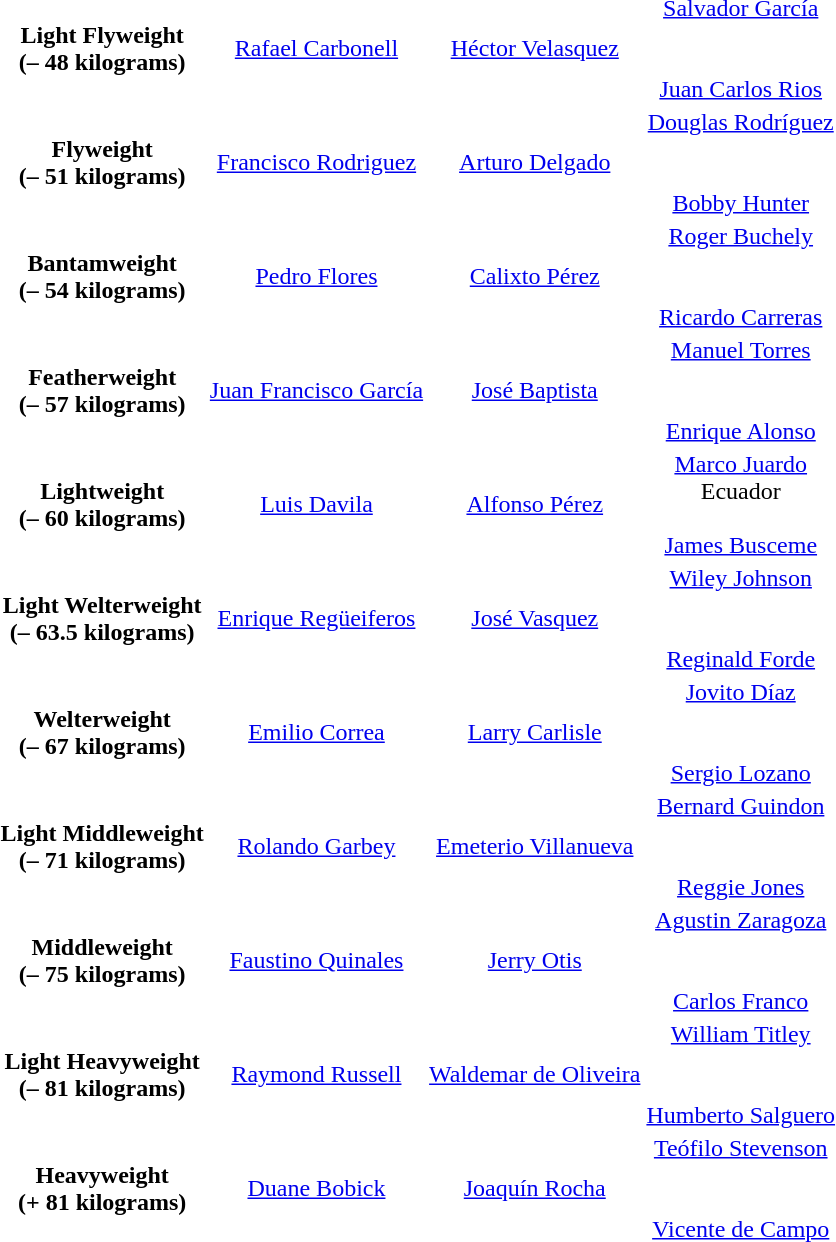<table>
<tr align="center">
<td><strong>Light Flyweight<br>(– 48 kilograms)</strong></td>
<td> <a href='#'>Rafael Carbonell</a><br></td>
<td> <a href='#'>Héctor Velasquez</a><br></td>
<td> <a href='#'>Salvador García</a><br><br><br> <a href='#'>Juan Carlos Rios</a><br></td>
</tr>
<tr align="center">
<td><strong>Flyweight<br>(– 51 kilograms)</strong></td>
<td> <a href='#'>Francisco Rodriguez</a><br></td>
<td> <a href='#'>Arturo Delgado</a><br></td>
<td> <a href='#'>Douglas Rodríguez</a><br><br><br> <a href='#'>Bobby Hunter</a><br></td>
</tr>
<tr align="center">
<td><strong>Bantamweight<br>(– 54 kilograms)</strong></td>
<td> <a href='#'>Pedro Flores</a><br></td>
<td> <a href='#'>Calixto Pérez</a><br></td>
<td> <a href='#'>Roger Buchely</a><br><br><br> <a href='#'>Ricardo Carreras</a><br></td>
</tr>
<tr align="center">
<td><strong>Featherweight<br>(– 57 kilograms)</strong></td>
<td> <a href='#'>Juan Francisco García</a><br></td>
<td> <a href='#'>José Baptista</a><br></td>
<td> <a href='#'>Manuel Torres</a><br><br><br> <a href='#'>Enrique Alonso</a><br></td>
</tr>
<tr align="center">
<td><strong>Lightweight<br>(– 60 kilograms)</strong></td>
<td> <a href='#'>Luis Davila</a><br></td>
<td> <a href='#'>Alfonso Pérez</a><br></td>
<td> <a href='#'>Marco Juardo</a><br>Ecuador<br><br> <a href='#'>James Busceme</a><br></td>
</tr>
<tr align="center">
<td><strong>Light Welterweight<br>(– 63.5 kilograms)</strong></td>
<td> <a href='#'>Enrique Regüeiferos</a><br></td>
<td> <a href='#'>José Vasquez</a><br></td>
<td> <a href='#'>Wiley Johnson</a><br><br><br> <a href='#'>Reginald Forde</a><br></td>
</tr>
<tr align="center">
<td><strong>Welterweight<br>(– 67 kilograms)</strong></td>
<td> <a href='#'>Emilio Correa</a><br></td>
<td> <a href='#'>Larry Carlisle</a><br></td>
<td> <a href='#'>Jovito Díaz</a><br><br><br> <a href='#'>Sergio Lozano</a><br></td>
</tr>
<tr align="center">
<td><strong>Light Middleweight<br>(– 71 kilograms)</strong></td>
<td> <a href='#'>Rolando Garbey</a><br></td>
<td> <a href='#'>Emeterio Villanueva</a><br></td>
<td> <a href='#'>Bernard Guindon</a><br><br><br> <a href='#'>Reggie Jones</a><br></td>
</tr>
<tr align="center">
<td><strong>Middleweight<br>(– 75 kilograms)</strong></td>
<td> <a href='#'>Faustino Quinales</a><br></td>
<td> <a href='#'>Jerry Otis</a><br></td>
<td> <a href='#'>Agustin Zaragoza</a><br><br><br> <a href='#'>Carlos Franco</a><br></td>
</tr>
<tr align="center">
<td><strong>Light Heavyweight<br>(– 81 kilograms)</strong></td>
<td> <a href='#'>Raymond Russell</a><br></td>
<td> <a href='#'>Waldemar de Oliveira</a><br></td>
<td> <a href='#'>William Titley</a><br><br><br> <a href='#'>Humberto Salguero</a><br></td>
</tr>
<tr align="center">
<td><strong>Heavyweight<br>(+ 81 kilograms)</strong></td>
<td> <a href='#'>Duane Bobick</a><br></td>
<td> <a href='#'>Joaquín Rocha</a><br></td>
<td> <a href='#'>Teófilo Stevenson</a><br><br><br> <a href='#'>Vicente de Campo</a><br></td>
</tr>
</table>
